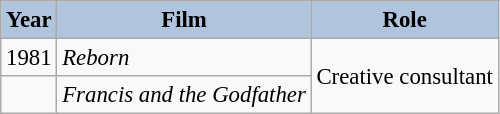<table class="wikitable" style="font-size:95%;">
<tr>
<th style="background:#B0C4DE;">Year</th>
<th style="background:#B0C4DE;">Film</th>
<th style="background:#B0C4DE;">Role</th>
</tr>
<tr>
<td>1981</td>
<td><em>Reborn</em></td>
<td rowspan=2>Creative consultant</td>
</tr>
<tr>
<td></td>
<td><em>Francis and the Godfather</em></td>
</tr>
</table>
